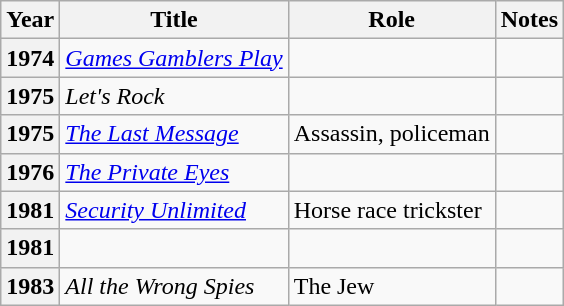<table class="wikitable plainrowheaders sortable">
<tr>
<th scope="col">Year</th>
<th scope="col">Title</th>
<th scope="col">Role</th>
<th>Notes</th>
</tr>
<tr>
<th scope="row">1974</th>
<td><em><a href='#'>Games Gamblers Play</a></em></td>
<td></td>
<td></td>
</tr>
<tr>
<th scope="row">1975</th>
<td><em>Let's Rock</em></td>
<td></td>
<td></td>
</tr>
<tr>
<th scope="row">1975</th>
<td><em><a href='#'>The Last Message</a></em></td>
<td>Assassin, policeman</td>
<td></td>
</tr>
<tr>
<th scope="row">1976</th>
<td><em><a href='#'>The Private Eyes</a></em></td>
<td></td>
<td></td>
</tr>
<tr>
<th scope="row">1981</th>
<td><em><a href='#'>Security Unlimited</a></em></td>
<td>Horse race trickster</td>
<td></td>
</tr>
<tr>
<th scope="row">1981</th>
<td><em></em></td>
<td></td>
<td></td>
</tr>
<tr>
<th scope="row">1983</th>
<td><em>All the Wrong Spies</em></td>
<td>The Jew</td>
<td></td>
</tr>
</table>
